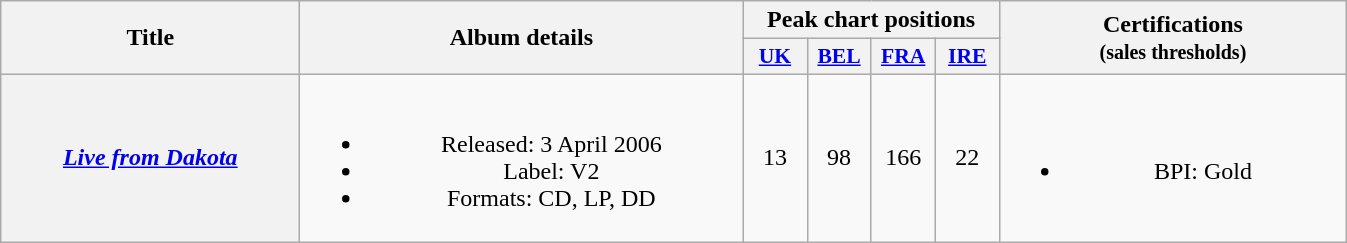<table class="wikitable plainrowheaders" style="text-align:center;">
<tr>
<th scope="col" style="width:12em;" rowspan="2">Title</th>
<th scope="col" style="width:18em;" rowspan="2">Album details</th>
<th scope="col" colspan="4">Peak chart positions</th>
<th scope="col" style="width:14em;" rowspan="2">Certifications<br><small>(sales thresholds)</small></th>
</tr>
<tr>
<th scope="col" style="width:2.5em; font-size:90%;"><a href='#'>UK</a><br></th>
<th scope="col" style="width:2.5em; font-size:90%;"><a href='#'>BEL</a><br></th>
<th scope="col" style="width:2.5em; font-size:90%;"><a href='#'>FRA</a><br></th>
<th scope="col" style="width:2.5em; font-size:90%;"><a href='#'>IRE</a><br></th>
</tr>
<tr>
<th scope="row"><em><a href='#'>Live from Dakota</a></em></th>
<td><br><ul><li>Released: 3 April 2006</li><li>Label: V2</li><li>Formats: CD, LP, DD</li></ul></td>
<td>13</td>
<td>98</td>
<td>166</td>
<td>22</td>
<td><br><ul><li>BPI: Gold</li></ul></td>
</tr>
</table>
